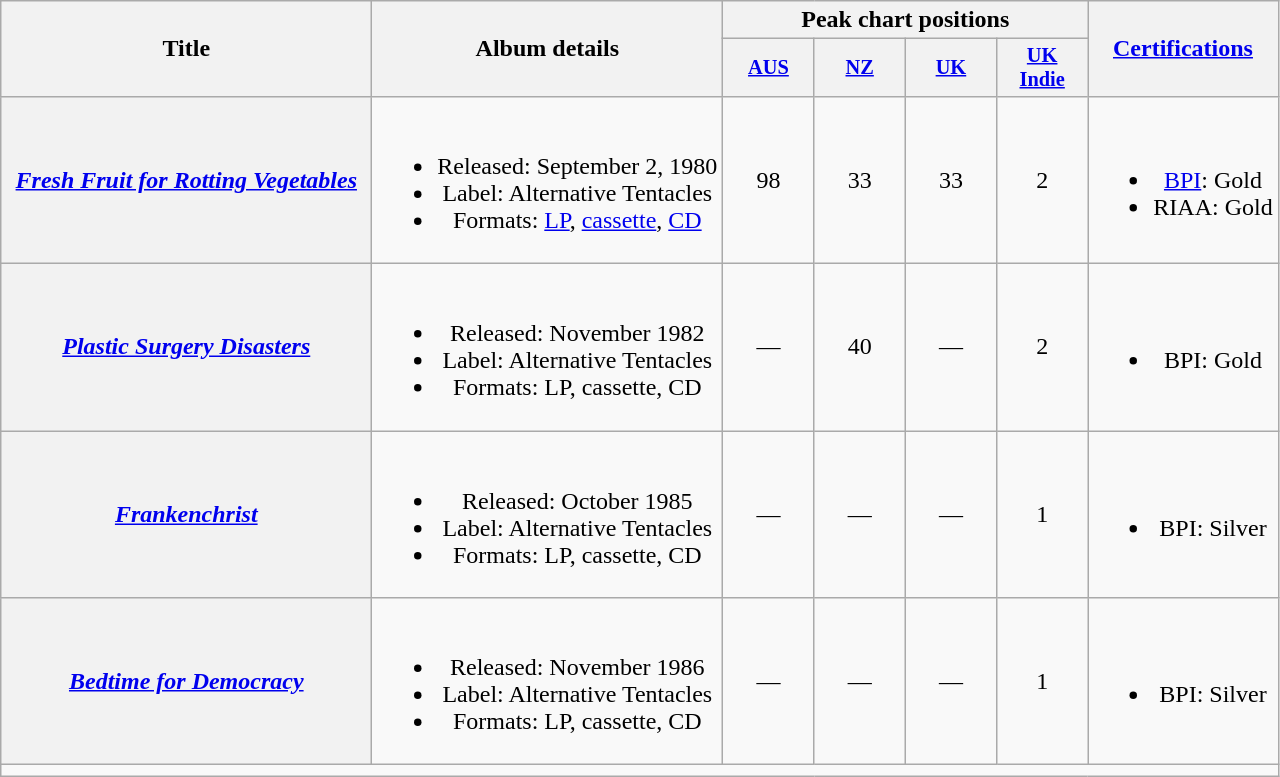<table class="wikitable plainrowheaders" style="text-align:center;">
<tr>
<th scope="col" rowspan="2" style="width:15em;">Title</th>
<th scope="col" rowspan="2">Album details</th>
<th colspan="4">Peak chart positions</th>
<th scope="col" rowspan="2"><a href='#'>Certifications</a></th>
</tr>
<tr>
<th style="width:4em;font-size:85%"><a href='#'>AUS</a><br></th>
<th style="width:4em;font-size:85%"><a href='#'>NZ</a><br></th>
<th style="width:4em;font-size:85%"><a href='#'>UK</a><br></th>
<th style="width:4em;font-size:85%"><a href='#'>UK<br>Indie</a><br></th>
</tr>
<tr>
<th scope="row"><em><a href='#'>Fresh Fruit for Rotting Vegetables</a></em></th>
<td><br><ul><li>Released: September 2, 1980</li><li>Label: Alternative Tentacles</li><li>Formats: <a href='#'>LP</a>, <a href='#'>cassette</a>, <a href='#'>CD</a></li></ul></td>
<td>98</td>
<td>33</td>
<td>33</td>
<td>2</td>
<td><br><ul><li><a href='#'>BPI</a>: Gold</li><li>RIAA: Gold</li></ul></td>
</tr>
<tr>
<th scope="row"><em><a href='#'>Plastic Surgery Disasters</a></em></th>
<td><br><ul><li>Released: November 1982</li><li>Label: Alternative Tentacles</li><li>Formats: LP, cassette, CD</li></ul></td>
<td>—</td>
<td>40</td>
<td>—</td>
<td>2</td>
<td><br><ul><li>BPI: Gold</li></ul></td>
</tr>
<tr>
<th scope="row"><em><a href='#'>Frankenchrist</a></em></th>
<td><br><ul><li>Released: October 1985</li><li>Label: Alternative Tentacles</li><li>Formats: LP, cassette, CD</li></ul></td>
<td>—</td>
<td>—</td>
<td>—</td>
<td>1</td>
<td><br><ul><li>BPI: Silver</li></ul></td>
</tr>
<tr>
<th scope="row"><em><a href='#'>Bedtime for Democracy</a></em></th>
<td><br><ul><li>Released: November 1986</li><li>Label: Alternative Tentacles</li><li>Formats: LP, cassette, CD</li></ul></td>
<td>—</td>
<td>—</td>
<td>—</td>
<td>1</td>
<td><br><ul><li>BPI: Silver</li></ul></td>
</tr>
<tr>
<td colspan="7"></td>
</tr>
</table>
